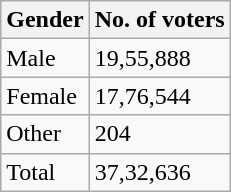<table class="wikitable collapsible sortable">
<tr>
<th>Gender</th>
<th>No. of voters</th>
</tr>
<tr>
<td>Male</td>
<td>19,55,888</td>
</tr>
<tr>
<td>Female</td>
<td>17,76,544</td>
</tr>
<tr>
<td>Other</td>
<td>204</td>
</tr>
<tr>
<td>Total</td>
<td>37,32,636</td>
</tr>
</table>
